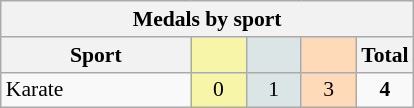<table class="wikitable" style="font-size:90%; text-align:center;">
<tr>
<th colspan="5">Medals by sport</th>
</tr>
<tr>
<th width="120">Sport</th>
<th scope="col" width="30" style="background:#F7F6A8;"></th>
<th scope="col" width="30" style="background:#DCE5E5;"></th>
<th scope="col" width="30" style="background:#FFDAB9;"></th>
<th width="30">Total</th>
</tr>
<tr>
<td align="left">Karate</td>
<td style="background:#F7F6A8;">0</td>
<td style="background:#DCE5E5;">1</td>
<td style="background:#FFDAB9;">3</td>
<td><strong>4</strong></td>
</tr>
</table>
